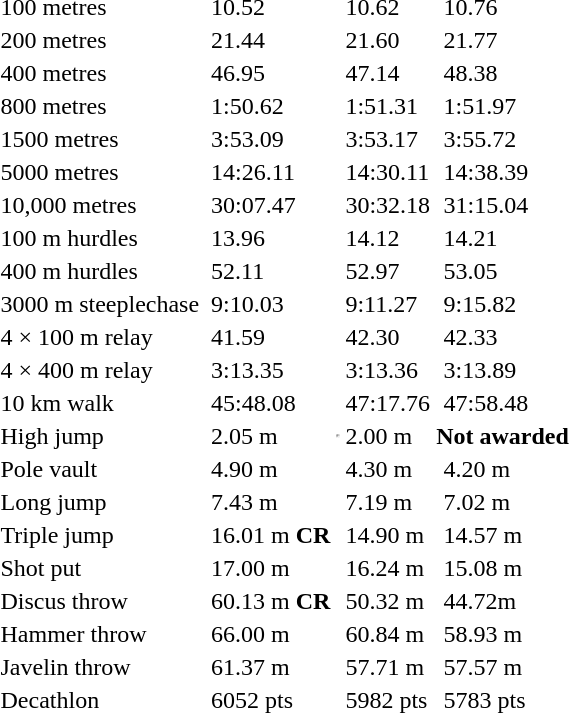<table>
<tr>
<td>100 metres</td>
<td></td>
<td>10.52</td>
<td></td>
<td>10.62</td>
<td></td>
<td>10.76</td>
</tr>
<tr>
<td>200 metres</td>
<td></td>
<td>21.44</td>
<td></td>
<td>21.60</td>
<td></td>
<td>21.77</td>
</tr>
<tr>
<td>400 metres</td>
<td></td>
<td>46.95</td>
<td></td>
<td>47.14</td>
<td></td>
<td>48.38</td>
</tr>
<tr>
<td>800 metres</td>
<td></td>
<td>1:50.62</td>
<td></td>
<td>1:51.31</td>
<td></td>
<td>1:51.97</td>
</tr>
<tr>
<td>1500 metres</td>
<td></td>
<td>3:53.09</td>
<td></td>
<td>3:53.17</td>
<td></td>
<td>3:55.72</td>
</tr>
<tr>
<td>5000 metres</td>
<td></td>
<td>14:26.11</td>
<td></td>
<td>14:30.11</td>
<td></td>
<td>14:38.39</td>
</tr>
<tr>
<td>10,000 metres</td>
<td></td>
<td>30:07.47</td>
<td></td>
<td>30:32.18</td>
<td></td>
<td>31:15.04</td>
</tr>
<tr>
<td>100 m hurdles</td>
<td></td>
<td>13.96</td>
<td></td>
<td>14.12</td>
<td></td>
<td>14.21</td>
</tr>
<tr>
<td>400 m hurdles</td>
<td></td>
<td>52.11</td>
<td></td>
<td>52.97</td>
<td></td>
<td>53.05</td>
</tr>
<tr>
<td>3000 m steeplechase</td>
<td></td>
<td>9:10.03</td>
<td></td>
<td>9:11.27</td>
<td></td>
<td>9:15.82</td>
</tr>
<tr>
<td>4 × 100 m relay</td>
<td></td>
<td>41.59</td>
<td></td>
<td>42.30</td>
<td></td>
<td>42.33</td>
</tr>
<tr>
<td>4 × 400 m relay</td>
<td></td>
<td>3:13.35</td>
<td></td>
<td>3:13.36</td>
<td></td>
<td>3:13.89</td>
</tr>
<tr>
<td>10 km walk</td>
<td></td>
<td>45:48.08</td>
<td></td>
<td>47:17.76</td>
<td></td>
<td>47:58.48</td>
</tr>
<tr>
<td>High jump</td>
<td></td>
<td>2.05 m</td>
<td><hr></td>
<td>2.00 m</td>
<th colspan=2>Not awarded</th>
</tr>
<tr>
<td>Pole vault</td>
<td></td>
<td>4.90 m</td>
<td></td>
<td>4.30 m</td>
<td></td>
<td>4.20 m</td>
</tr>
<tr>
<td>Long jump</td>
<td></td>
<td>7.43 m</td>
<td></td>
<td>7.19 m</td>
<td></td>
<td>7.02 m</td>
</tr>
<tr>
<td>Triple jump</td>
<td></td>
<td>16.01 m <strong>CR</strong></td>
<td></td>
<td>14.90 m</td>
<td></td>
<td>14.57 m</td>
</tr>
<tr>
<td>Shot put</td>
<td></td>
<td>17.00 m</td>
<td></td>
<td>16.24 m</td>
<td></td>
<td>15.08 m</td>
</tr>
<tr>
<td>Discus throw</td>
<td></td>
<td>60.13 m <strong>CR</strong></td>
<td></td>
<td>50.32 m</td>
<td></td>
<td>44.72m</td>
</tr>
<tr>
<td>Hammer throw</td>
<td></td>
<td>66.00 m</td>
<td></td>
<td>60.84 m</td>
<td></td>
<td>58.93 m</td>
</tr>
<tr>
<td>Javelin throw</td>
<td></td>
<td>61.37 m</td>
<td></td>
<td>57.71 m</td>
<td></td>
<td>57.57 m</td>
</tr>
<tr>
<td>Decathlon</td>
<td></td>
<td>6052 pts</td>
<td></td>
<td>5982 pts</td>
<td></td>
<td>5783 pts</td>
</tr>
</table>
